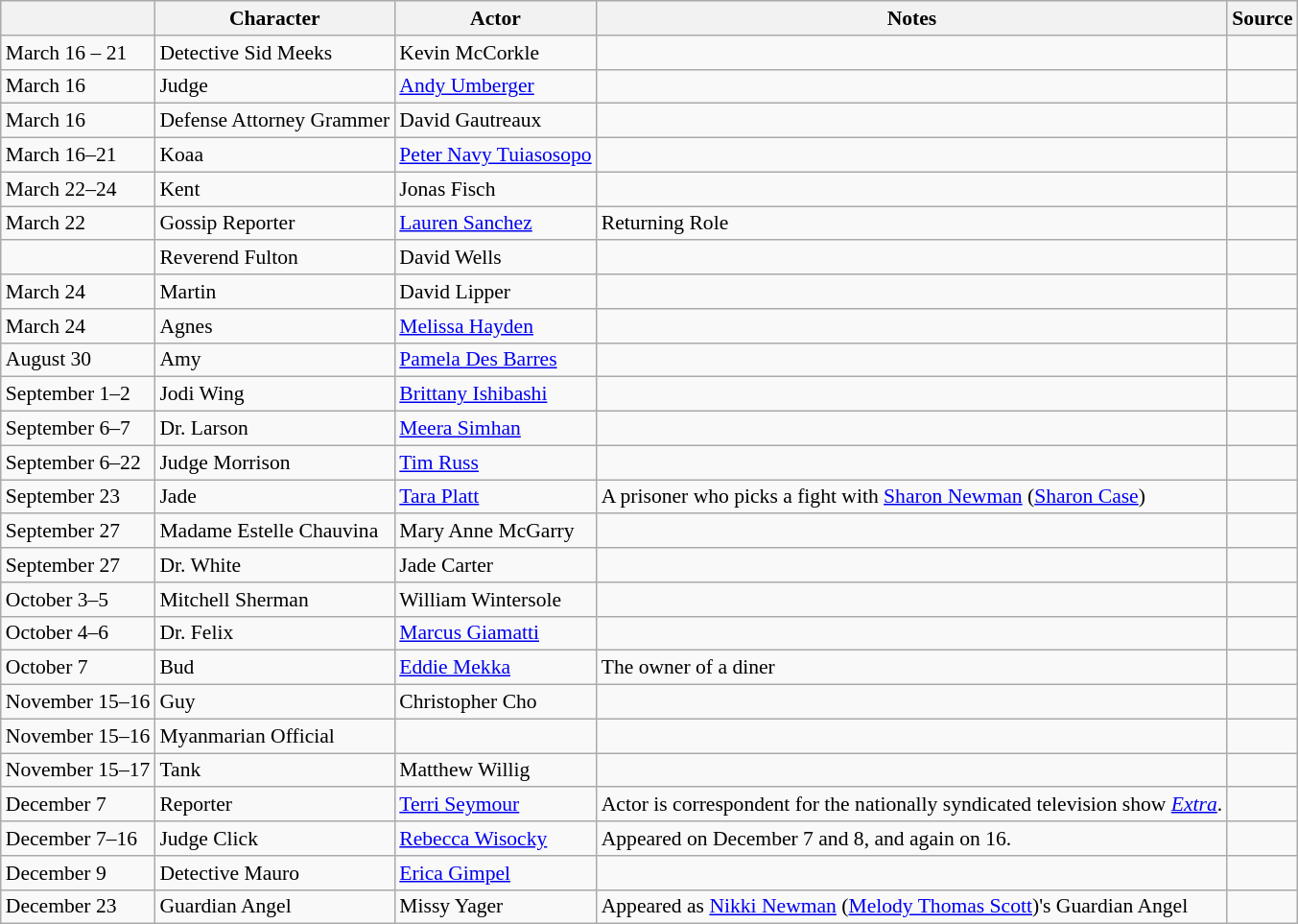<table class="wikitable" style="font-size:90%">
<tr>
<th></th>
<th>Character</th>
<th>Actor</th>
<th>Notes</th>
<th>Source</th>
</tr>
<tr>
<td>March 16 – 21</td>
<td>Detective Sid Meeks</td>
<td>Kevin McCorkle</td>
<td></td>
<td></td>
</tr>
<tr>
<td>March 16</td>
<td>Judge</td>
<td><a href='#'>Andy Umberger</a></td>
<td></td>
<td></td>
</tr>
<tr>
<td>March 16</td>
<td>Defense Attorney Grammer</td>
<td>David Gautreaux</td>
<td></td>
<td></td>
</tr>
<tr>
<td>March 16–21</td>
<td>Koaa</td>
<td><a href='#'>Peter Navy Tuiasosopo</a></td>
<td></td>
<td></td>
</tr>
<tr>
<td>March 22–24</td>
<td>Kent</td>
<td>Jonas Fisch</td>
<td></td>
<td></td>
</tr>
<tr>
<td>March 22</td>
<td>Gossip Reporter</td>
<td><a href='#'>Lauren Sanchez</a></td>
<td>Returning Role</td>
<td></td>
</tr>
<tr>
<td></td>
<td>Reverend Fulton</td>
<td>David Wells</td>
<td></td>
<td></td>
</tr>
<tr>
<td>March 24</td>
<td>Martin</td>
<td>David Lipper</td>
<td></td>
<td></td>
</tr>
<tr>
<td>March 24</td>
<td>Agnes</td>
<td><a href='#'>Melissa Hayden</a></td>
<td></td>
<td></td>
</tr>
<tr>
<td>August 30</td>
<td>Amy</td>
<td><a href='#'>Pamela Des Barres</a></td>
<td></td>
<td></td>
</tr>
<tr>
<td>September 1–2</td>
<td>Jodi Wing</td>
<td><a href='#'>Brittany Ishibashi</a></td>
<td></td>
<td></td>
</tr>
<tr>
<td>September 6–7</td>
<td>Dr. Larson</td>
<td><a href='#'>Meera Simhan</a></td>
<td></td>
<td></td>
</tr>
<tr>
<td>September 6–22</td>
<td>Judge Morrison</td>
<td><a href='#'>Tim Russ</a></td>
<td></td>
<td></td>
</tr>
<tr>
<td>September 23</td>
<td>Jade</td>
<td><a href='#'>Tara Platt</a></td>
<td>A prisoner who picks a fight with <a href='#'>Sharon Newman</a> (<a href='#'>Sharon Case</a>)</td>
<td></td>
</tr>
<tr>
<td>September 27</td>
<td>Madame Estelle Chauvina</td>
<td>Mary Anne McGarry</td>
<td></td>
<td></td>
</tr>
<tr>
<td>September 27</td>
<td>Dr. White</td>
<td>Jade Carter</td>
<td></td>
<td></td>
</tr>
<tr>
<td>October 3–5</td>
<td>Mitchell Sherman</td>
<td>William Wintersole</td>
<td></td>
<td></td>
</tr>
<tr>
<td>October 4–6</td>
<td>Dr. Felix</td>
<td><a href='#'>Marcus Giamatti</a></td>
<td></td>
<td></td>
</tr>
<tr>
<td>October 7</td>
<td>Bud</td>
<td><a href='#'>Eddie Mekka</a></td>
<td>The owner of a diner</td>
<td></td>
</tr>
<tr>
<td>November 15–16</td>
<td>Guy</td>
<td>Christopher Cho</td>
<td></td>
<td></td>
</tr>
<tr>
<td>November 15–16</td>
<td>Myanmarian Official</td>
<td></td>
<td></td>
<td></td>
</tr>
<tr>
<td>November 15–17</td>
<td>Tank</td>
<td>Matthew Willig</td>
<td></td>
<td></td>
</tr>
<tr>
<td>December 7</td>
<td>Reporter</td>
<td><a href='#'>Terri Seymour</a></td>
<td>Actor is correspondent for the nationally syndicated television show <em><a href='#'>Extra</a></em>.</td>
<td></td>
</tr>
<tr>
<td>December 7–16</td>
<td>Judge Click</td>
<td><a href='#'>Rebecca Wisocky</a></td>
<td>Appeared on December 7 and 8, and again on 16.</td>
<td></td>
</tr>
<tr>
<td>December 9</td>
<td>Detective Mauro</td>
<td><a href='#'>Erica Gimpel</a></td>
<td></td>
<td></td>
</tr>
<tr>
<td>December 23</td>
<td>Guardian Angel</td>
<td>Missy Yager</td>
<td>Appeared as <a href='#'>Nikki Newman</a> (<a href='#'>Melody Thomas Scott</a>)'s Guardian Angel</td>
<td></td>
</tr>
</table>
